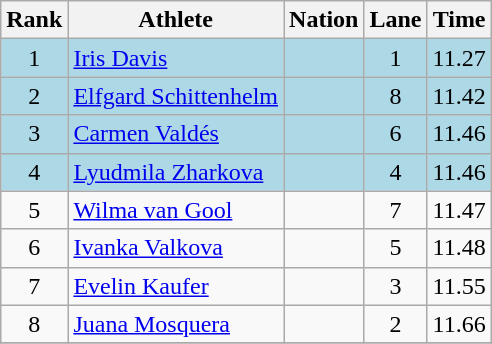<table class="wikitable sortable" style="text-align:center">
<tr>
<th>Rank</th>
<th>Athlete</th>
<th>Nation</th>
<th>Lane</th>
<th>Time</th>
</tr>
<tr bgcolor=lightblue>
<td>1</td>
<td align=left><a href='#'>Iris Davis</a></td>
<td align=left></td>
<td>1</td>
<td>11.27</td>
</tr>
<tr bgcolor=lightblue>
<td>2</td>
<td align=left><a href='#'>Elfgard Schittenhelm</a></td>
<td align=left></td>
<td>8</td>
<td>11.42</td>
</tr>
<tr bgcolor=lightblue>
<td>3</td>
<td align=left><a href='#'>Carmen Valdés</a></td>
<td align=left></td>
<td>6</td>
<td>11.46</td>
</tr>
<tr bgcolor=lightblue>
<td>4</td>
<td align=left><a href='#'>Lyudmila Zharkova</a></td>
<td align=left></td>
<td>4</td>
<td>11.46</td>
</tr>
<tr>
<td>5</td>
<td align=left><a href='#'>Wilma van Gool</a></td>
<td align=left></td>
<td>7</td>
<td>11.47</td>
</tr>
<tr>
<td>6</td>
<td align=left><a href='#'>Ivanka Valkova</a></td>
<td align=left></td>
<td>5</td>
<td>11.48</td>
</tr>
<tr>
<td>7</td>
<td align=left><a href='#'>Evelin Kaufer</a></td>
<td align=left></td>
<td>3</td>
<td>11.55</td>
</tr>
<tr>
<td>8</td>
<td align=left><a href='#'>Juana Mosquera</a></td>
<td align=left></td>
<td>2</td>
<td>11.66</td>
</tr>
<tr>
</tr>
</table>
